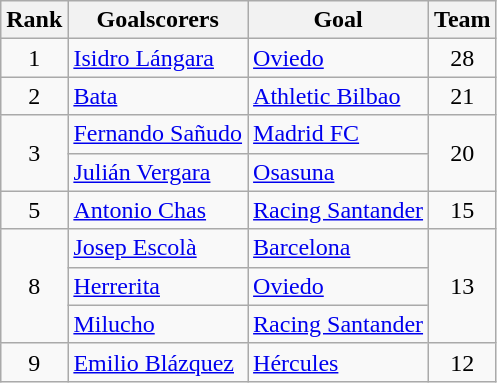<table class="wikitable">
<tr>
<th>Rank</th>
<th>Goalscorers</th>
<th>Goal</th>
<th>Team</th>
</tr>
<tr>
<td align=center>1</td>
<td> <a href='#'>Isidro Lángara</a></td>
<td><a href='#'>Oviedo</a></td>
<td align=center>28</td>
</tr>
<tr>
<td align=center>2</td>
<td> <a href='#'>Bata</a></td>
<td><a href='#'>Athletic Bilbao</a></td>
<td align=center>21</td>
</tr>
<tr>
<td rowspan=2 align=center>3</td>
<td> <a href='#'>Fernando Sañudo</a></td>
<td><a href='#'>Madrid FC</a></td>
<td rowspan=2 align=center>20</td>
</tr>
<tr>
<td> <a href='#'>Julián Vergara</a></td>
<td><a href='#'>Osasuna</a></td>
</tr>
<tr>
<td align=center>5</td>
<td> <a href='#'>Antonio Chas</a></td>
<td><a href='#'>Racing Santander</a></td>
<td align=center>15</td>
</tr>
<tr>
<td rowspan=3 align=center>8</td>
<td> <a href='#'>Josep Escolà</a></td>
<td><a href='#'>Barcelona</a></td>
<td rowspan=3 align=center>13</td>
</tr>
<tr>
<td> <a href='#'>Herrerita</a></td>
<td><a href='#'>Oviedo</a></td>
</tr>
<tr>
<td> <a href='#'>Milucho</a></td>
<td><a href='#'>Racing Santander</a></td>
</tr>
<tr>
<td align=center>9</td>
<td> <a href='#'>Emilio Blázquez</a></td>
<td><a href='#'>Hércules</a></td>
<td align=center>12</td>
</tr>
</table>
